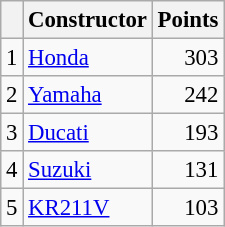<table class="wikitable" style="font-size: 95%;">
<tr>
<th></th>
<th>Constructor</th>
<th>Points</th>
</tr>
<tr>
<td align="center">1</td>
<td> <a href='#'>Honda</a></td>
<td align="right">303</td>
</tr>
<tr>
<td align="center">2</td>
<td> <a href='#'>Yamaha</a></td>
<td align="right">242</td>
</tr>
<tr>
<td align="center">3</td>
<td> <a href='#'>Ducati</a></td>
<td align="right">193</td>
</tr>
<tr>
<td align="center">4</td>
<td> <a href='#'>Suzuki</a></td>
<td align="right">131</td>
</tr>
<tr>
<td align="center">5</td>
<td> <a href='#'>KR211V</a></td>
<td align="right">103</td>
</tr>
</table>
